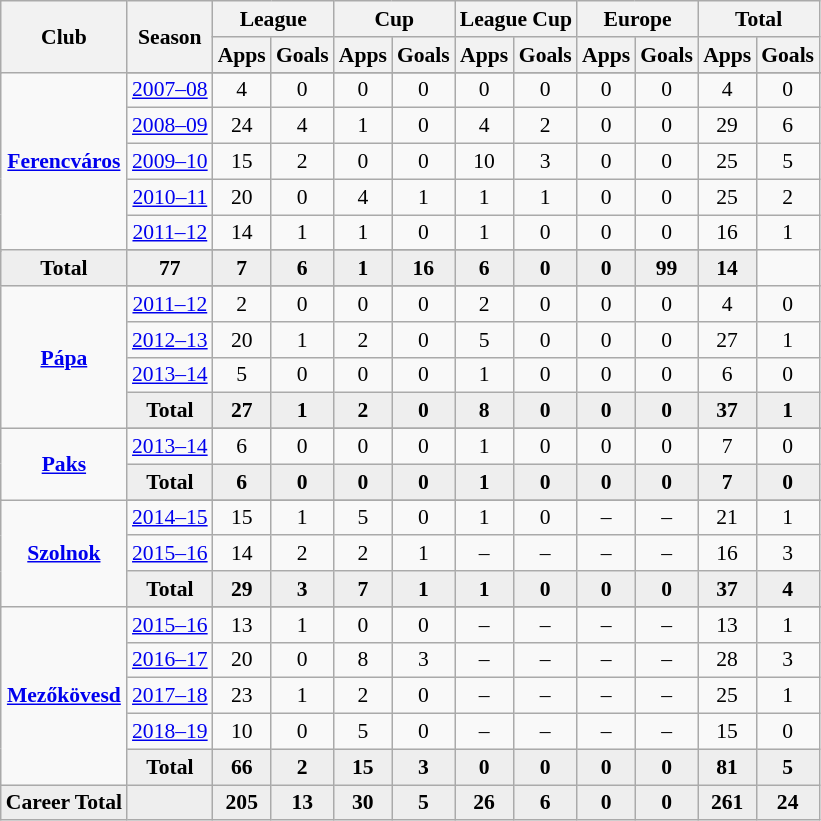<table class="wikitable" style="font-size:90%; text-align: center;">
<tr>
<th rowspan="2">Club</th>
<th rowspan="2">Season</th>
<th colspan="2">League</th>
<th colspan="2">Cup</th>
<th colspan="2">League Cup</th>
<th colspan="2">Europe</th>
<th colspan="2">Total</th>
</tr>
<tr>
<th>Apps</th>
<th>Goals</th>
<th>Apps</th>
<th>Goals</th>
<th>Apps</th>
<th>Goals</th>
<th>Apps</th>
<th>Goals</th>
<th>Apps</th>
<th>Goals</th>
</tr>
<tr ||-||-||-|->
<td rowspan="7" valign="center"><strong><a href='#'>Ferencváros</a></strong></td>
</tr>
<tr>
<td><a href='#'>2007–08</a></td>
<td>4</td>
<td>0</td>
<td>0</td>
<td>0</td>
<td>0</td>
<td>0</td>
<td>0</td>
<td>0</td>
<td>4</td>
<td>0</td>
</tr>
<tr>
<td><a href='#'>2008–09</a></td>
<td>24</td>
<td>4</td>
<td>1</td>
<td>0</td>
<td>4</td>
<td>2</td>
<td>0</td>
<td>0</td>
<td>29</td>
<td>6</td>
</tr>
<tr>
<td><a href='#'>2009–10</a></td>
<td>15</td>
<td>2</td>
<td>0</td>
<td>0</td>
<td>10</td>
<td>3</td>
<td>0</td>
<td>0</td>
<td>25</td>
<td>5</td>
</tr>
<tr>
<td><a href='#'>2010–11</a></td>
<td>20</td>
<td>0</td>
<td>4</td>
<td>1</td>
<td>1</td>
<td>1</td>
<td>0</td>
<td>0</td>
<td>25</td>
<td>2</td>
</tr>
<tr>
<td><a href='#'>2011–12</a></td>
<td>14</td>
<td>1</td>
<td>1</td>
<td>0</td>
<td>1</td>
<td>0</td>
<td>0</td>
<td>0</td>
<td>16</td>
<td>1</td>
</tr>
<tr>
</tr>
<tr style="font-weight:bold; background-color:#eeeeee;">
<td>Total</td>
<td>77</td>
<td>7</td>
<td>6</td>
<td>1</td>
<td>16</td>
<td>6</td>
<td>0</td>
<td>0</td>
<td>99</td>
<td>14</td>
</tr>
<tr>
<td rowspan="5" valign="center"><strong><a href='#'>Pápa</a></strong></td>
</tr>
<tr>
<td><a href='#'>2011–12</a></td>
<td>2</td>
<td>0</td>
<td>0</td>
<td>0</td>
<td>2</td>
<td>0</td>
<td>0</td>
<td>0</td>
<td>4</td>
<td>0</td>
</tr>
<tr>
<td><a href='#'>2012–13</a></td>
<td>20</td>
<td>1</td>
<td>2</td>
<td>0</td>
<td>5</td>
<td>0</td>
<td>0</td>
<td>0</td>
<td>27</td>
<td>1</td>
</tr>
<tr>
<td><a href='#'>2013–14</a></td>
<td>5</td>
<td>0</td>
<td>0</td>
<td>0</td>
<td>1</td>
<td>0</td>
<td>0</td>
<td>0</td>
<td>6</td>
<td>0</td>
</tr>
<tr style="font-weight:bold; background-color:#eeeeee;">
<td>Total</td>
<td>27</td>
<td>1</td>
<td>2</td>
<td>0</td>
<td>8</td>
<td>0</td>
<td>0</td>
<td>0</td>
<td>37</td>
<td>1</td>
</tr>
<tr>
<td rowspan="3" valign="center"><strong><a href='#'>Paks</a></strong></td>
</tr>
<tr>
<td><a href='#'>2013–14</a></td>
<td>6</td>
<td>0</td>
<td>0</td>
<td>0</td>
<td>1</td>
<td>0</td>
<td>0</td>
<td>0</td>
<td>7</td>
<td>0</td>
</tr>
<tr style="font-weight:bold; background-color:#eeeeee;">
<td>Total</td>
<td>6</td>
<td>0</td>
<td>0</td>
<td>0</td>
<td>1</td>
<td>0</td>
<td>0</td>
<td>0</td>
<td>7</td>
<td>0</td>
</tr>
<tr>
<td rowspan="4" valign="center"><strong><a href='#'>Szolnok</a></strong></td>
</tr>
<tr>
<td><a href='#'>2014–15</a></td>
<td>15</td>
<td>1</td>
<td>5</td>
<td>0</td>
<td>1</td>
<td>0</td>
<td>–</td>
<td>–</td>
<td>21</td>
<td>1</td>
</tr>
<tr>
<td><a href='#'>2015–16</a></td>
<td>14</td>
<td>2</td>
<td>2</td>
<td>1</td>
<td>–</td>
<td>–</td>
<td>–</td>
<td>–</td>
<td>16</td>
<td>3</td>
</tr>
<tr style="font-weight:bold; background-color:#eeeeee;">
<td>Total</td>
<td>29</td>
<td>3</td>
<td>7</td>
<td>1</td>
<td>1</td>
<td>0</td>
<td>0</td>
<td>0</td>
<td>37</td>
<td>4</td>
</tr>
<tr>
<td rowspan="6" valign="center"><strong><a href='#'>Mezőkövesd</a></strong></td>
</tr>
<tr>
<td><a href='#'>2015–16</a></td>
<td>13</td>
<td>1</td>
<td>0</td>
<td>0</td>
<td>–</td>
<td>–</td>
<td>–</td>
<td>–</td>
<td>13</td>
<td>1</td>
</tr>
<tr>
<td><a href='#'>2016–17</a></td>
<td>20</td>
<td>0</td>
<td>8</td>
<td>3</td>
<td>–</td>
<td>–</td>
<td>–</td>
<td>–</td>
<td>28</td>
<td>3</td>
</tr>
<tr>
<td><a href='#'>2017–18</a></td>
<td>23</td>
<td>1</td>
<td>2</td>
<td>0</td>
<td>–</td>
<td>–</td>
<td>–</td>
<td>–</td>
<td>25</td>
<td>1</td>
</tr>
<tr>
<td><a href='#'>2018–19</a></td>
<td>10</td>
<td>0</td>
<td>5</td>
<td>0</td>
<td>–</td>
<td>–</td>
<td>–</td>
<td>–</td>
<td>15</td>
<td>0</td>
</tr>
<tr style="font-weight:bold; background-color:#eeeeee;">
<td>Total</td>
<td>66</td>
<td>2</td>
<td>15</td>
<td>3</td>
<td>0</td>
<td>0</td>
<td>0</td>
<td>0</td>
<td>81</td>
<td>5</td>
</tr>
<tr style="font-weight:bold; background-color:#eeeeee;">
<td rowspan="2" valign="top"><strong>Career Total</strong></td>
<td></td>
<td><strong>205</strong></td>
<td><strong>13</strong></td>
<td><strong>30</strong></td>
<td><strong>5</strong></td>
<td><strong>26</strong></td>
<td><strong>6</strong></td>
<td><strong>0</strong></td>
<td><strong>0</strong></td>
<td><strong>261</strong></td>
<td><strong>24</strong></td>
</tr>
</table>
